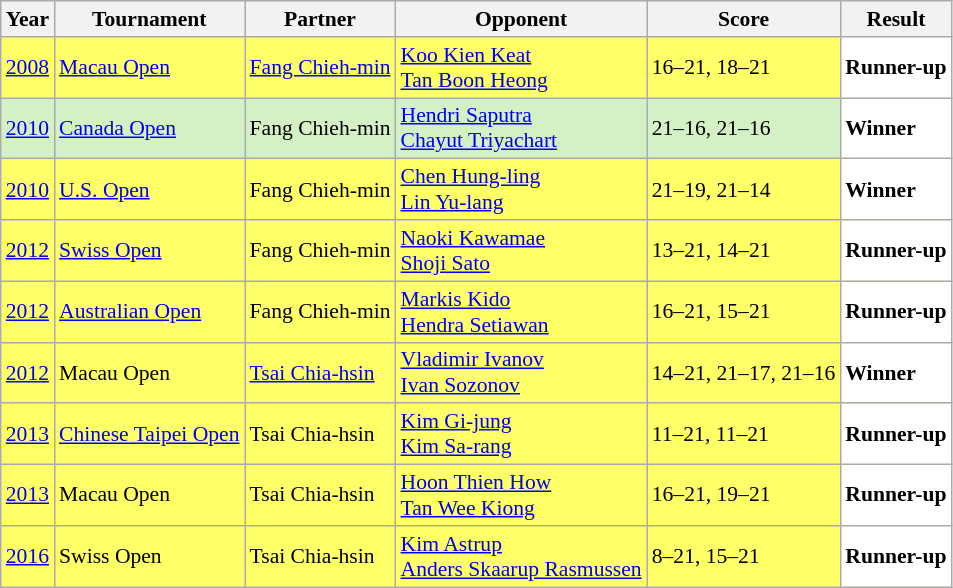<table class="sortable wikitable" style="font-size: 90%;">
<tr>
<th>Year</th>
<th>Tournament</th>
<th>Partner</th>
<th>Opponent</th>
<th>Score</th>
<th>Result</th>
</tr>
<tr style="background:#FFFF67">
<td align="center"><a href='#'>2008</a></td>
<td align="left"><a href='#'>Macau Open</a></td>
<td align="left"> <a href='#'>Fang Chieh-min</a></td>
<td align="left"> <a href='#'>Koo Kien Keat</a><br> <a href='#'>Tan Boon Heong</a></td>
<td align="left">16–21, 18–21</td>
<td style="text-align:left; background:white"> <strong>Runner-up</strong></td>
</tr>
<tr style="background:#D4F1C5">
<td align="center"><a href='#'>2010</a></td>
<td align="left"><a href='#'>Canada Open</a></td>
<td align="left"> Fang Chieh-min</td>
<td align="left"> <a href='#'>Hendri Saputra</a><br> <a href='#'>Chayut Triyachart</a></td>
<td align="left">21–16, 21–16</td>
<td style="text-align:left; background:white"> <strong>Winner</strong></td>
</tr>
<tr style="background:#FFFF67">
<td align="center"><a href='#'>2010</a></td>
<td align="left"><a href='#'>U.S. Open</a></td>
<td align="left"> Fang Chieh-min</td>
<td align="left"> <a href='#'>Chen Hung-ling</a><br> <a href='#'>Lin Yu-lang</a></td>
<td align="left">21–19, 21–14</td>
<td style="text-align:left; background:white"> <strong>Winner</strong></td>
</tr>
<tr style="background:#FFFF67">
<td align="center"><a href='#'>2012</a></td>
<td align="left"><a href='#'>Swiss Open</a></td>
<td align="left"> Fang Chieh-min</td>
<td align="left"> <a href='#'>Naoki Kawamae</a><br> <a href='#'>Shoji Sato</a></td>
<td align="left">13–21, 14–21</td>
<td style="text-align:left; background:white"> <strong>Runner-up</strong></td>
</tr>
<tr style="background:#FFFF67">
<td align="center"><a href='#'>2012</a></td>
<td align="left"><a href='#'>Australian Open</a></td>
<td align="left"> Fang Chieh-min</td>
<td align="left"> <a href='#'>Markis Kido</a><br> <a href='#'>Hendra Setiawan</a></td>
<td align="left">16–21, 15–21</td>
<td style="text-align:left; background:white"> <strong>Runner-up</strong></td>
</tr>
<tr style="background:#FFFF67">
<td align="center"><a href='#'>2012</a></td>
<td align="left">Macau Open</td>
<td align="left"> <a href='#'>Tsai Chia-hsin</a></td>
<td align="left"> <a href='#'>Vladimir Ivanov</a><br> <a href='#'>Ivan Sozonov</a></td>
<td align="left">14–21, 21–17, 21–16</td>
<td style="text-align:left; background:white"> <strong>Winner</strong></td>
</tr>
<tr style="background:#FFFF67">
<td align="center"><a href='#'>2013</a></td>
<td align="left"><a href='#'>Chinese Taipei Open</a></td>
<td align="left"> Tsai Chia-hsin</td>
<td align="left"> <a href='#'>Kim Gi-jung</a><br> <a href='#'>Kim Sa-rang</a></td>
<td align="left">11–21, 11–21</td>
<td style="text-align:left; background:white"> <strong>Runner-up</strong></td>
</tr>
<tr style="background:#FFFF67">
<td align="center"><a href='#'>2013</a></td>
<td align="left">Macau Open</td>
<td align="left"> Tsai Chia-hsin</td>
<td align="left"> <a href='#'>Hoon Thien How</a><br> <a href='#'>Tan Wee Kiong</a></td>
<td align="left">16–21, 19–21</td>
<td style="text-align:left; background:white"> <strong>Runner-up</strong></td>
</tr>
<tr style="background:#FFFF67">
<td align="center"><a href='#'>2016</a></td>
<td align="left">Swiss Open</td>
<td align="left"> Tsai Chia-hsin</td>
<td align="left"> <a href='#'>Kim Astrup</a><br> <a href='#'>Anders Skaarup Rasmussen</a></td>
<td align="left">8–21, 15–21</td>
<td style="text-align:left; background:white"> <strong>Runner-up</strong></td>
</tr>
</table>
